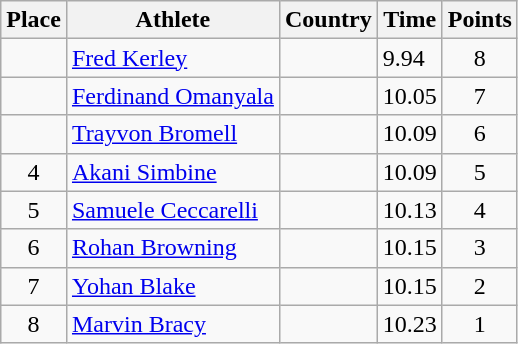<table class="wikitable">
<tr>
<th>Place</th>
<th>Athlete</th>
<th>Country</th>
<th>Time</th>
<th>Points</th>
</tr>
<tr>
<td align=center></td>
<td><a href='#'>Fred Kerley</a></td>
<td></td>
<td>9.94</td>
<td align=center>8</td>
</tr>
<tr>
<td align=center></td>
<td><a href='#'>Ferdinand Omanyala</a></td>
<td></td>
<td>10.05</td>
<td align=center>7</td>
</tr>
<tr>
<td align=center></td>
<td><a href='#'>Trayvon Bromell</a></td>
<td></td>
<td>10.09</td>
<td align=center>6</td>
</tr>
<tr>
<td align=center>4</td>
<td><a href='#'>Akani Simbine</a></td>
<td></td>
<td>10.09</td>
<td align=center>5</td>
</tr>
<tr>
<td align=center>5</td>
<td><a href='#'>Samuele Ceccarelli</a></td>
<td></td>
<td>10.13</td>
<td align=center>4</td>
</tr>
<tr>
<td align=center>6</td>
<td><a href='#'>Rohan Browning</a></td>
<td></td>
<td>10.15</td>
<td align=center>3</td>
</tr>
<tr>
<td align=center>7</td>
<td><a href='#'>Yohan Blake</a></td>
<td></td>
<td>10.15</td>
<td align=center>2</td>
</tr>
<tr>
<td align=center>8</td>
<td><a href='#'>Marvin Bracy</a></td>
<td></td>
<td>10.23</td>
<td align=center>1</td>
</tr>
</table>
